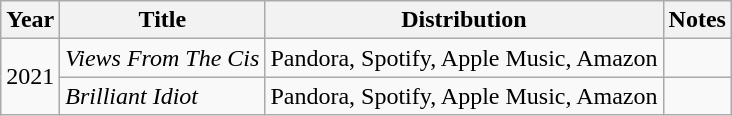<table class="wikitable">
<tr>
<th>Year</th>
<th>Title</th>
<th>Distribution</th>
<th>Notes</th>
</tr>
<tr>
<td rowspan="2">2021</td>
<td><em>Views From The Cis</em></td>
<td>Pandora, Spotify, Apple Music, Amazon</td>
<td></td>
</tr>
<tr>
<td><em>Brilliant Idiot</em></td>
<td>Pandora, Spotify, Apple Music, Amazon</td>
<td></td>
</tr>
</table>
